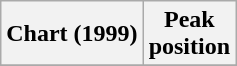<table class="wikitable sortable">
<tr>
<th align="left">Chart (1999)</th>
<th align="center">Peak<br>position</th>
</tr>
<tr>
</tr>
</table>
